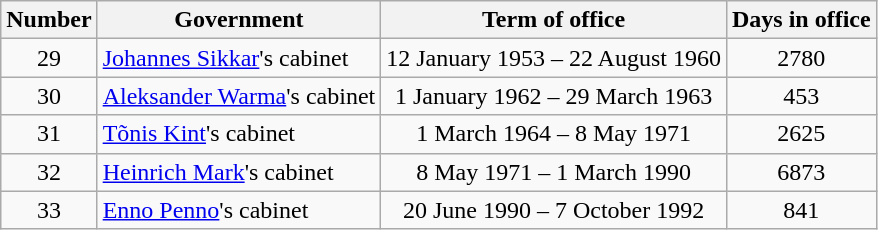<table class="wikitable sortable" style="text-align:center">
<tr>
<th>Number</th>
<th>Government</th>
<th>Term of office</th>
<th>Days in office</th>
</tr>
<tr>
<td>29</td>
<td align=left><a href='#'>Johannes Sikkar</a>'s cabinet</td>
<td>12 January 1953 – 22 August 1960</td>
<td>2780</td>
</tr>
<tr>
<td>30</td>
<td align=left><a href='#'>Aleksander Warma</a>'s cabinet</td>
<td>1 January 1962 – 29 March 1963</td>
<td>453</td>
</tr>
<tr>
<td>31</td>
<td align=left><a href='#'>Tõnis Kint</a>'s cabinet</td>
<td>1 March 1964 – 8 May 1971</td>
<td>2625</td>
</tr>
<tr>
<td>32</td>
<td align=left><a href='#'>Heinrich Mark</a>'s cabinet</td>
<td>8 May 1971 – 1 March 1990</td>
<td>6873</td>
</tr>
<tr>
<td>33</td>
<td align=left><a href='#'>Enno Penno</a>'s cabinet</td>
<td>20 June 1990 – 7 October 1992</td>
<td>841</td>
</tr>
</table>
